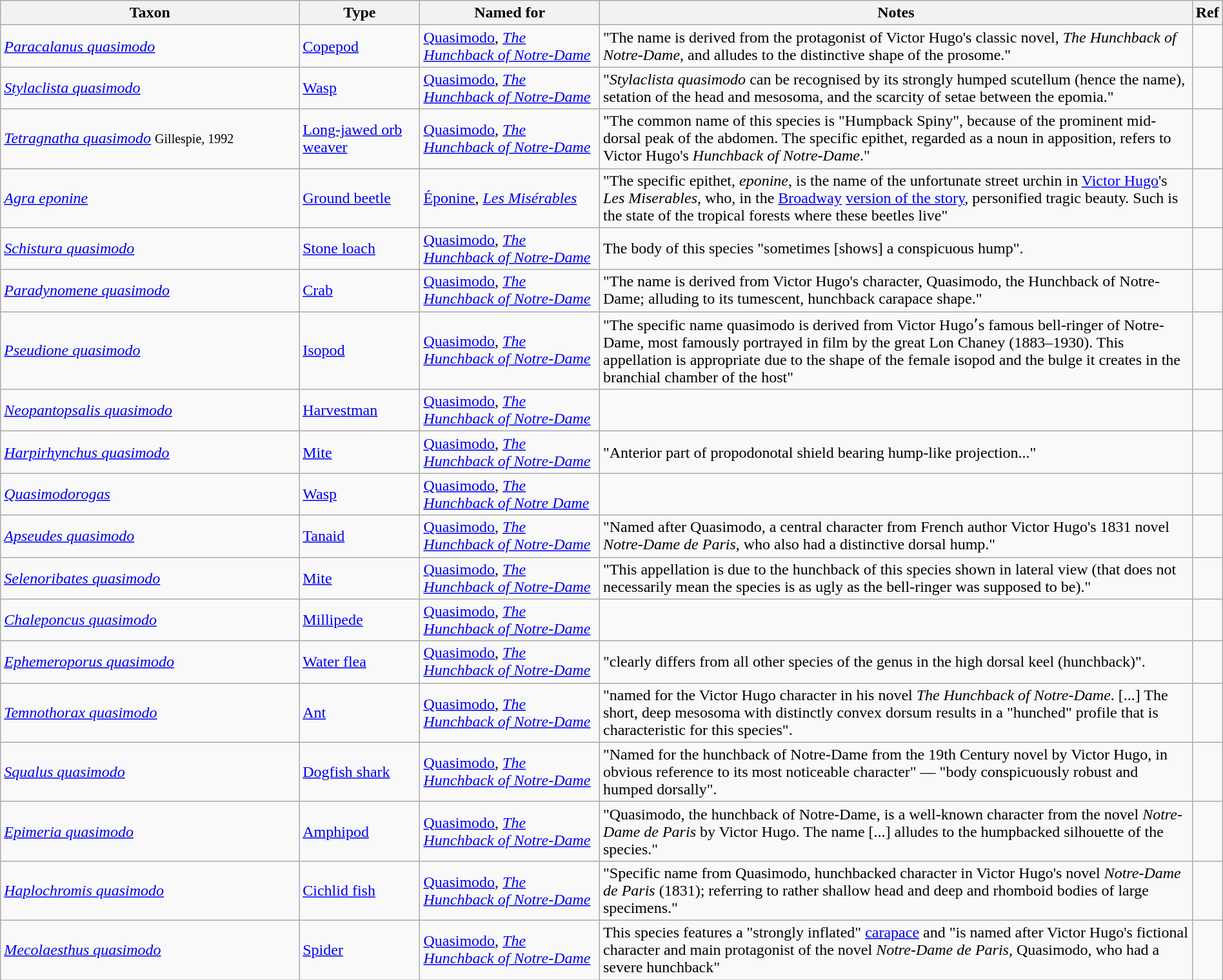<table class="wikitable sortable" width="100%">
<tr>
<th style="width:25%;">Taxon</th>
<th style="width:10%;">Type</th>
<th style="width:15%;">Named for</th>
<th style="width:50%;">Notes</th>
<th class="unsortable">Ref</th>
</tr>
<tr>
<td><em><a href='#'>Paracalanus quasimodo</a></em> </td>
<td><a href='#'>Copepod</a></td>
<td><a href='#'>Quasimodo</a>, <em><a href='#'>The Hunchback of Notre-Dame</a></em></td>
<td>"The name is derived from the protagonist of Victor Hugo's classic novel, <em>The Hunchback of Notre-Dame</em>, and alludes to the distinctive shape of the prosome."</td>
<td></td>
</tr>
<tr>
<td><em><a href='#'>Stylaclista quasimodo</a></em> </td>
<td><a href='#'>Wasp</a></td>
<td><a href='#'>Quasimodo</a>, <em><a href='#'>The Hunchback of Notre-Dame</a></em></td>
<td>"<em>Stylaclista quasimodo</em> can be recognised by its strongly humped scutellum (hence the name), setation of the head and mesosoma, and the scarcity of setae between the epomia."</td>
<td></td>
</tr>
<tr>
<td><em><a href='#'>Tetragnatha quasimodo</a></em> <small>Gillespie, 1992</small></td>
<td><a href='#'>Long-jawed orb weaver</a></td>
<td><a href='#'>Quasimodo</a>, <em><a href='#'>The Hunchback of Notre-Dame</a></em></td>
<td>"The common name of this species is "Humpback Spiny", because of the prominent mid-dorsal peak of the abdomen. The specific epithet, regarded as a noun in apposition, refers to Victor Hugo's <em>Hunchback of Notre-Dame</em>."</td>
<td></td>
</tr>
<tr>
<td><em><a href='#'>Agra eponine</a></em> </td>
<td><a href='#'>Ground beetle</a></td>
<td><a href='#'>Éponine</a>, <em><a href='#'>Les Misérables</a></em></td>
<td>"The specific epithet, <em>eponine</em>, is the name of the unfortunate street urchin in <a href='#'>Victor Hugo</a>'s <em>Les Miserables</em>, who, in the <a href='#'>Broadway</a> <a href='#'>version of the story</a>, personified tragic beauty. Such is the state of the tropical forests where these beetles live"</td>
<td></td>
</tr>
<tr>
<td><em><a href='#'>Schistura quasimodo</a></em> </td>
<td><a href='#'>Stone loach</a></td>
<td><a href='#'>Quasimodo</a>, <em><a href='#'>The Hunchback of Notre-Dame</a></em></td>
<td>The body of this species "sometimes [shows] a conspicuous hump".</td>
<td></td>
</tr>
<tr>
<td><em><a href='#'>Paradynomene quasimodo</a></em> </td>
<td><a href='#'>Crab</a></td>
<td><a href='#'>Quasimodo</a>, <em><a href='#'>The Hunchback of Notre-Dame</a></em></td>
<td>"The name is derived from Victor Hugo's character, Quasimodo, the Hunchback of Notre-Dame; alluding to its tumescent, hunchback carapace shape."</td>
<td></td>
</tr>
<tr>
<td><em><a href='#'>Pseudione quasimodo</a></em> </td>
<td><a href='#'>Isopod</a></td>
<td><a href='#'>Quasimodo</a>, <em><a href='#'>The Hunchback of Notre-Dame</a></em></td>
<td>"The specific name quasimodo is derived from Victor Hugoʼs famous bell-ringer of Notre-Dame, most famously portrayed in film by the great Lon Chaney (1883–1930). This appellation is appropriate due to the shape of the female isopod and the bulge it creates in the branchial chamber of the host"</td>
<td></td>
</tr>
<tr>
<td><em><a href='#'>Neopantopsalis quasimodo</a></em> </td>
<td><a href='#'>Harvestman</a></td>
<td><a href='#'>Quasimodo</a>, <em><a href='#'>The Hunchback of Notre-Dame</a></em></td>
<td></td>
<td></td>
</tr>
<tr>
<td><em><a href='#'>Harpirhynchus quasimodo</a></em> </td>
<td><a href='#'>Mite</a></td>
<td><a href='#'>Quasimodo</a>, <em><a href='#'>The Hunchback of Notre-Dame</a></em></td>
<td>"Anterior part of propodonotal shield bearing hump-like projection..."</td>
<td></td>
</tr>
<tr>
<td><em><a href='#'>Quasimodorogas</a></em> </td>
<td><a href='#'>Wasp</a></td>
<td><a href='#'>Quasimodo</a>, <em><a href='#'>The Hunchback of Notre Dame</a></em></td>
<td></td>
<td></td>
</tr>
<tr>
<td><em><a href='#'>Apseudes quasimodo</a></em> </td>
<td><a href='#'>Tanaid</a></td>
<td><a href='#'>Quasimodo</a>, <em><a href='#'>The Hunchback of Notre-Dame</a></em></td>
<td>"Named after Quasimodo, a central character from French author Victor Hugo's 1831 novel <em>Notre-Dame de Paris</em>, who also had a distinctive dorsal hump."</td>
<td></td>
</tr>
<tr>
<td><em><a href='#'>Selenoribates quasimodo</a></em> </td>
<td><a href='#'>Mite</a></td>
<td><a href='#'>Quasimodo</a>, <em><a href='#'>The Hunchback of Notre-Dame</a></em></td>
<td>"This appellation is due to the hunchback of this species shown in lateral view (that does not necessarily mean the species is as ugly as the bell-ringer was supposed to be)."</td>
<td></td>
</tr>
<tr>
<td><em><a href='#'>Chaleponcus quasimodo</a></em> </td>
<td><a href='#'>Millipede</a></td>
<td><a href='#'>Quasimodo</a>, <em><a href='#'>The Hunchback of Notre-Dame</a></em></td>
<td></td>
<td></td>
</tr>
<tr>
<td><em><a href='#'>Ephemeroporus quasimodo</a></em> </td>
<td><a href='#'>Water flea</a></td>
<td><a href='#'>Quasimodo</a>, <em><a href='#'>The Hunchback of Notre-Dame</a></em></td>
<td>"clearly differs from all other species of the genus in the high dorsal keel (hunchback)".</td>
<td></td>
</tr>
<tr>
<td><em><a href='#'>Temnothorax quasimodo</a></em> </td>
<td><a href='#'>Ant</a></td>
<td><a href='#'>Quasimodo</a>, <em><a href='#'>The Hunchback of Notre-Dame</a></em></td>
<td>"named for the Victor Hugo character in his novel <em>The Hunchback of Notre-Dame</em>. [...] The short, deep mesosoma with distinctly convex dorsum results in a "hunched" profile that is characteristic for this species".</td>
<td></td>
</tr>
<tr>
<td><em><a href='#'>Squalus quasimodo</a></em> </td>
<td><a href='#'>Dogfish shark</a></td>
<td><a href='#'>Quasimodo</a>, <em><a href='#'>The Hunchback of Notre-Dame</a></em></td>
<td>"Named for the hunchback of Notre-Dame from the 19th Century novel by Victor Hugo, in obvious reference to its most noticeable character" — "body conspicuously robust and humped dorsally".</td>
<td></td>
</tr>
<tr>
<td><em><a href='#'>Epimeria quasimodo</a></em> </td>
<td><a href='#'>Amphipod</a></td>
<td><a href='#'>Quasimodo</a>, <em><a href='#'>The Hunchback of Notre-Dame</a></em></td>
<td>"Quasimodo, the hunchback of Notre-Dame, is a well-known character from the novel <em>Notre-Dame de Paris</em> by Victor Hugo. The name [...] alludes to the humpbacked silhouette of the species."</td>
<td></td>
</tr>
<tr>
<td><em><a href='#'>Haplochromis quasimodo</a></em> </td>
<td><a href='#'>Cichlid fish</a></td>
<td><a href='#'>Quasimodo</a>, <em><a href='#'>The Hunchback of Notre-Dame</a></em></td>
<td>"Specific name from Quasimodo, hunchbacked character in Victor Hugo's novel <em>Notre-Dame de Paris</em> (1831); referring to rather shallow head and deep and rhomboid bodies of large specimens."</td>
<td></td>
</tr>
<tr>
<td><em><a href='#'>Mecolaesthus quasimodo</a></em> </td>
<td><a href='#'>Spider</a></td>
<td><a href='#'>Quasimodo</a>, <em><a href='#'>The Hunchback of Notre-Dame</a></em></td>
<td>This species features a "strongly inflated" <a href='#'>carapace</a> and "is named after Victor Hugo's fictional character and main protagonist of the novel <em>Notre-Dame de Paris</em>, Quasimodo, who had a severe hunchback"</td>
<td></td>
</tr>
</table>
